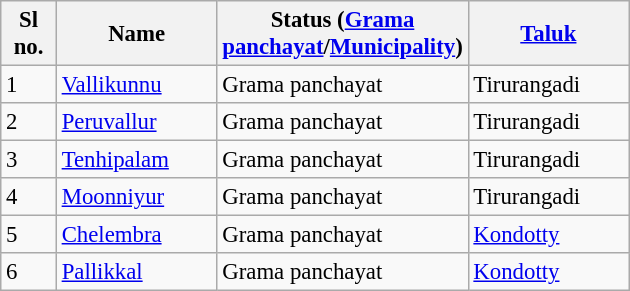<table class="wikitable sortable" style="font-size: 95%;">
<tr>
<th width="30px">Sl no.</th>
<th width="100px">Name</th>
<th width="130px">Status (<a href='#'>Grama panchayat</a>/<a href='#'>Municipality</a>)</th>
<th width="100px"><a href='#'>Taluk</a></th>
</tr>
<tr>
<td>1</td>
<td><a href='#'>Vallikunnu</a></td>
<td>Grama panchayat</td>
<td>Tirurangadi</td>
</tr>
<tr>
<td>2</td>
<td><a href='#'>Peruvallur</a></td>
<td>Grama panchayat</td>
<td>Tirurangadi</td>
</tr>
<tr>
<td>3</td>
<td><a href='#'>Tenhipalam</a></td>
<td>Grama panchayat</td>
<td>Tirurangadi</td>
</tr>
<tr>
<td>4</td>
<td><a href='#'>Moonniyur</a></td>
<td>Grama panchayat</td>
<td>Tirurangadi</td>
</tr>
<tr>
<td>5</td>
<td><a href='#'>Chelembra</a></td>
<td>Grama panchayat</td>
<td><a href='#'>Kondotty</a></td>
</tr>
<tr>
<td>6</td>
<td><a href='#'>Pallikkal</a></td>
<td>Grama panchayat</td>
<td><a href='#'>Kondotty</a></td>
</tr>
</table>
